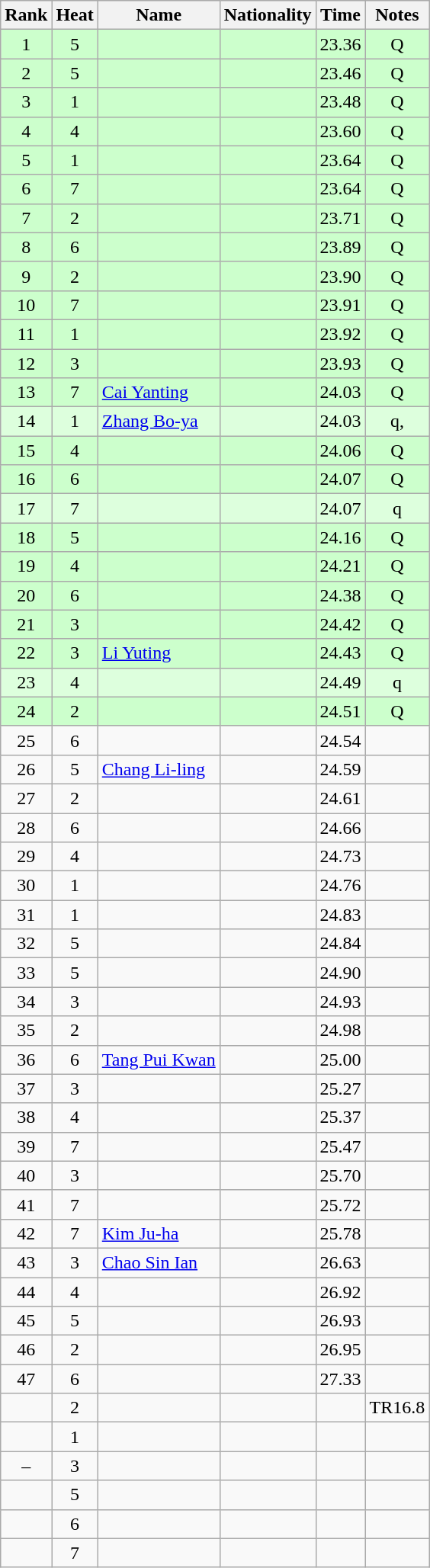<table class="wikitable sortable" style="text-align:center">
<tr>
<th>Rank</th>
<th>Heat</th>
<th>Name</th>
<th>Nationality</th>
<th>Time</th>
<th>Notes</th>
</tr>
<tr bgcolor=ccffcc>
<td>1</td>
<td>5</td>
<td align=left></td>
<td align=left></td>
<td>23.36</td>
<td>Q</td>
</tr>
<tr bgcolor=ccffcc>
<td>2</td>
<td>5</td>
<td align=left></td>
<td align=left></td>
<td>23.46</td>
<td>Q</td>
</tr>
<tr bgcolor=ccffcc>
<td>3</td>
<td>1</td>
<td align=left></td>
<td align=left></td>
<td>23.48</td>
<td>Q</td>
</tr>
<tr bgcolor=ccffcc>
<td>4</td>
<td>4</td>
<td align=left></td>
<td align=left></td>
<td>23.60</td>
<td>Q</td>
</tr>
<tr bgcolor=ccffcc>
<td>5</td>
<td>1</td>
<td align=left></td>
<td align=left></td>
<td>23.64</td>
<td>Q</td>
</tr>
<tr bgcolor=ccffcc>
<td>6</td>
<td>7</td>
<td align=left></td>
<td align=left></td>
<td>23.64</td>
<td>Q</td>
</tr>
<tr bgcolor=ccffcc>
<td>7</td>
<td>2</td>
<td align=left></td>
<td align=left></td>
<td>23.71</td>
<td>Q</td>
</tr>
<tr bgcolor=ccffcc>
<td>8</td>
<td>6</td>
<td align=left></td>
<td align=left></td>
<td>23.89</td>
<td>Q</td>
</tr>
<tr bgcolor=ccffcc>
<td>9</td>
<td>2</td>
<td align=left></td>
<td align=left></td>
<td>23.90</td>
<td>Q</td>
</tr>
<tr bgcolor=ccffcc>
<td>10</td>
<td>7</td>
<td align=left></td>
<td align=left></td>
<td>23.91</td>
<td>Q</td>
</tr>
<tr bgcolor=ccffcc>
<td>11</td>
<td>1</td>
<td align=left></td>
<td align=left></td>
<td>23.92</td>
<td>Q</td>
</tr>
<tr bgcolor=ccffcc>
<td>12</td>
<td>3</td>
<td align=left></td>
<td align=left></td>
<td>23.93</td>
<td>Q</td>
</tr>
<tr bgcolor=ccffcc>
<td>13</td>
<td>7</td>
<td align=left><a href='#'>Cai Yanting</a></td>
<td align=left></td>
<td>24.03</td>
<td>Q</td>
</tr>
<tr bgcolor=ddffdd>
<td>14</td>
<td>1</td>
<td align=left><a href='#'>Zhang Bo-ya</a></td>
<td align=left></td>
<td>24.03</td>
<td>q, </td>
</tr>
<tr bgcolor=ccffcc>
<td>15</td>
<td>4</td>
<td align=left></td>
<td align=left></td>
<td>24.06</td>
<td>Q</td>
</tr>
<tr bgcolor=ccffcc>
<td>16</td>
<td>6</td>
<td align=left></td>
<td align=left></td>
<td>24.07</td>
<td>Q</td>
</tr>
<tr bgcolor=ddffdd>
<td>17</td>
<td>7</td>
<td align=left></td>
<td align=left></td>
<td>24.07</td>
<td>q</td>
</tr>
<tr bgcolor=ccffcc>
<td>18</td>
<td>5</td>
<td align=left></td>
<td align=left></td>
<td>24.16</td>
<td>Q</td>
</tr>
<tr bgcolor=ccffcc>
<td>19</td>
<td>4</td>
<td align=left></td>
<td align=left></td>
<td>24.21</td>
<td>Q</td>
</tr>
<tr bgcolor=ccffcc>
<td>20</td>
<td>6</td>
<td align=left></td>
<td align=left></td>
<td>24.38</td>
<td>Q</td>
</tr>
<tr bgcolor=ccffcc>
<td>21</td>
<td>3</td>
<td align=left></td>
<td align=left></td>
<td>24.42</td>
<td>Q</td>
</tr>
<tr bgcolor=ccffcc>
<td>22</td>
<td>3</td>
<td align=left><a href='#'>Li Yuting</a></td>
<td align=left></td>
<td>24.43</td>
<td>Q</td>
</tr>
<tr bgcolor=ddffdd>
<td>23</td>
<td>4</td>
<td align=left></td>
<td align=left></td>
<td>24.49</td>
<td>q</td>
</tr>
<tr bgcolor=ccffcc>
<td>24</td>
<td>2</td>
<td align=left></td>
<td align=left></td>
<td>24.51</td>
<td>Q</td>
</tr>
<tr>
<td>25</td>
<td>6</td>
<td align=left></td>
<td align=left></td>
<td>24.54</td>
<td></td>
</tr>
<tr>
<td>26</td>
<td>5</td>
<td align=left><a href='#'>Chang Li-ling</a></td>
<td align=left></td>
<td>24.59</td>
<td></td>
</tr>
<tr>
<td>27</td>
<td>2</td>
<td align=left></td>
<td align=left></td>
<td>24.61</td>
<td></td>
</tr>
<tr>
<td>28</td>
<td>6</td>
<td align=left></td>
<td align=left></td>
<td>24.66</td>
<td></td>
</tr>
<tr>
<td>29</td>
<td>4</td>
<td align=left></td>
<td align=left></td>
<td>24.73</td>
<td></td>
</tr>
<tr>
<td>30</td>
<td>1</td>
<td align=left></td>
<td align=left></td>
<td>24.76</td>
<td></td>
</tr>
<tr>
<td>31</td>
<td>1</td>
<td align=left></td>
<td align=left></td>
<td>24.83</td>
<td></td>
</tr>
<tr>
<td>32</td>
<td>5</td>
<td align=left></td>
<td align=left></td>
<td>24.84</td>
<td></td>
</tr>
<tr>
<td>33</td>
<td>5</td>
<td align=left></td>
<td align=left></td>
<td>24.90</td>
<td></td>
</tr>
<tr>
<td>34</td>
<td>3</td>
<td align=left></td>
<td align=left></td>
<td>24.93</td>
<td></td>
</tr>
<tr>
<td>35</td>
<td>2</td>
<td align=left></td>
<td align=left></td>
<td>24.98</td>
<td></td>
</tr>
<tr>
<td>36</td>
<td>6</td>
<td align=left><a href='#'>Tang Pui Kwan</a></td>
<td align=left></td>
<td>25.00</td>
<td></td>
</tr>
<tr>
<td>37</td>
<td>3</td>
<td align=left></td>
<td align=left></td>
<td>25.27</td>
<td></td>
</tr>
<tr>
<td>38</td>
<td>4</td>
<td align=left></td>
<td align=left></td>
<td>25.37</td>
<td></td>
</tr>
<tr>
<td>39</td>
<td>7</td>
<td align=left></td>
<td align=left></td>
<td>25.47</td>
<td></td>
</tr>
<tr>
<td>40</td>
<td>3</td>
<td align=left></td>
<td align=left></td>
<td>25.70</td>
<td></td>
</tr>
<tr>
<td>41</td>
<td>7</td>
<td align=left></td>
<td align=left></td>
<td>25.72</td>
<td></td>
</tr>
<tr>
<td>42</td>
<td>7</td>
<td align=left><a href='#'>Kim Ju-ha</a></td>
<td align=left></td>
<td>25.78</td>
<td></td>
</tr>
<tr>
<td>43</td>
<td>3</td>
<td align=left><a href='#'>Chao Sin Ian</a></td>
<td align=left></td>
<td>26.63</td>
<td></td>
</tr>
<tr>
<td>44</td>
<td>4</td>
<td align=left></td>
<td align=left></td>
<td>26.92</td>
<td></td>
</tr>
<tr>
<td>45</td>
<td>5</td>
<td align=left></td>
<td align=left></td>
<td>26.93</td>
<td></td>
</tr>
<tr>
<td>46</td>
<td>2</td>
<td align=left></td>
<td align=left></td>
<td>26.95</td>
<td></td>
</tr>
<tr>
<td>47</td>
<td>6</td>
<td align=left></td>
<td align=left></td>
<td>27.33</td>
<td></td>
</tr>
<tr>
<td></td>
<td>2</td>
<td align=left></td>
<td align=left></td>
<td></td>
<td>TR16.8</td>
</tr>
<tr>
<td></td>
<td>1</td>
<td align=left></td>
<td align=left></td>
<td></td>
<td></td>
</tr>
<tr>
<td>–</td>
<td>3</td>
<td align=left></td>
<td align=left></td>
<td></td>
<td></td>
</tr>
<tr>
<td></td>
<td>5</td>
<td align=left></td>
<td align=left></td>
<td></td>
<td></td>
</tr>
<tr>
<td></td>
<td>6</td>
<td align=left></td>
<td align=left></td>
<td></td>
<td></td>
</tr>
<tr>
<td></td>
<td>7</td>
<td align=left></td>
<td align=left></td>
<td></td>
<td></td>
</tr>
</table>
